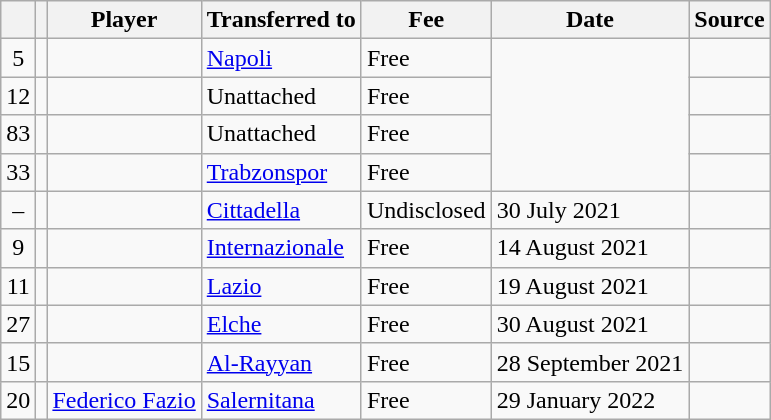<table class="wikitable plainrowheaders sortable">
<tr>
<th></th>
<th></th>
<th scope=col>Player</th>
<th>Transferred to</th>
<th !scope=col; style="width: 65px;">Fee</th>
<th scope=col>Date</th>
<th scope=col>Source</th>
</tr>
<tr>
<td align=center>5</td>
<td align=center></td>
<td></td>
<td> <a href='#'>Napoli</a></td>
<td>Free</td>
<td rowspan=4></td>
<td></td>
</tr>
<tr>
<td align=center>12</td>
<td align=center></td>
<td></td>
<td>Unattached</td>
<td>Free</td>
<td></td>
</tr>
<tr>
<td align=center>83</td>
<td align=center></td>
<td></td>
<td>Unattached</td>
<td>Free</td>
<td></td>
</tr>
<tr>
<td align=center>33</td>
<td align=center></td>
<td></td>
<td> <a href='#'>Trabzonspor</a></td>
<td>Free</td>
<td></td>
</tr>
<tr>
<td align=center>–</td>
<td align=center></td>
<td></td>
<td> <a href='#'>Cittadella</a></td>
<td>Undisclosed</td>
<td>30 July 2021</td>
<td></td>
</tr>
<tr>
<td align=center>9</td>
<td align=center></td>
<td></td>
<td> <a href='#'>Internazionale</a></td>
<td>Free</td>
<td>14 August 2021</td>
<td></td>
</tr>
<tr>
<td align=center>11</td>
<td align=center></td>
<td></td>
<td> <a href='#'>Lazio</a></td>
<td>Free</td>
<td>19 August 2021</td>
<td></td>
</tr>
<tr>
<td align=center>27</td>
<td align=center></td>
<td></td>
<td> <a href='#'>Elche</a></td>
<td>Free</td>
<td>30 August 2021</td>
<td></td>
</tr>
<tr>
<td align=center>15</td>
<td align=center></td>
<td></td>
<td> <a href='#'>Al-Rayyan</a></td>
<td>Free</td>
<td>28 September 2021</td>
<td></td>
</tr>
<tr>
<td align=center>20</td>
<td align=center></td>
<td> <a href='#'>Federico Fazio</a></td>
<td> <a href='#'>Salernitana</a></td>
<td>Free</td>
<td>29 January 2022</td>
<td></td>
</tr>
</table>
